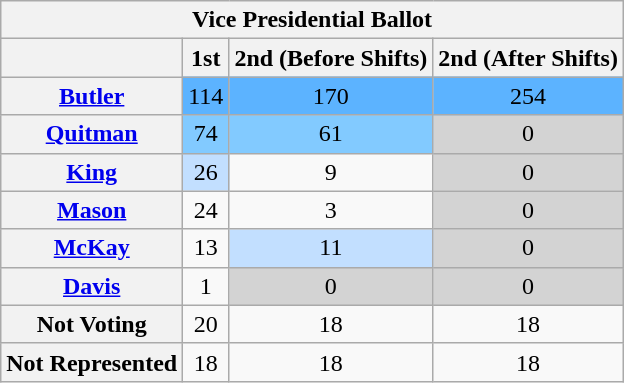<table class="wikitable sortable" style="text-align:center">
<tr>
<th colspan="4"><strong>Vice Presidential Ballot</strong></th>
</tr>
<tr>
<th></th>
<th>1st</th>
<th>2nd (Before Shifts)</th>
<th>2nd (After Shifts)</th>
</tr>
<tr>
<th><a href='#'>Butler</a></th>
<td style="background:#5cb3ff">114</td>
<td style="background:#5cb3ff">170</td>
<td style="background:#5cb3ff">254</td>
</tr>
<tr>
<th><a href='#'>Quitman</a></th>
<td style="background:#82caff">74</td>
<td style="background:#82caff">61</td>
<td style="background:#d3d3d3">0</td>
</tr>
<tr>
<th><a href='#'>King</a></th>
<td style="background:#c2dfff">26</td>
<td>9</td>
<td style="background:#d3d3d3">0</td>
</tr>
<tr>
<th><a href='#'>Mason</a></th>
<td>24</td>
<td>3</td>
<td style="background:#d3d3d3">0</td>
</tr>
<tr>
<th><a href='#'>McKay</a></th>
<td>13</td>
<td style="background:#c2dfff">11</td>
<td style="background:#d3d3d3">0</td>
</tr>
<tr>
<th><a href='#'>Davis</a></th>
<td>1</td>
<td style="background:#d3d3d3">0</td>
<td style="background:#d3d3d3">0</td>
</tr>
<tr>
<th>Not Voting</th>
<td>20</td>
<td>18</td>
<td>18</td>
</tr>
<tr>
<th>Not Represented</th>
<td>18</td>
<td>18</td>
<td>18</td>
</tr>
</table>
